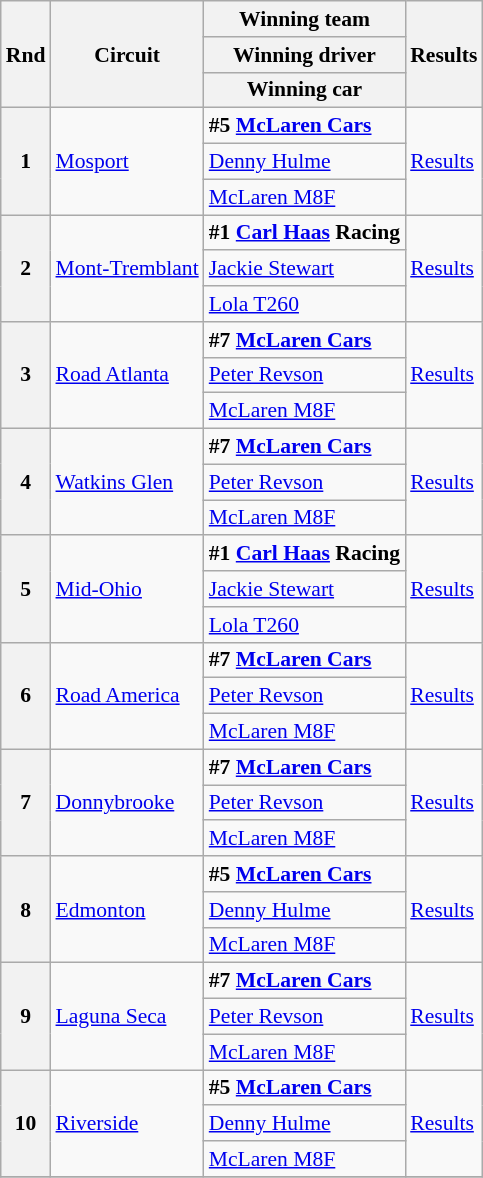<table class="wikitable" style="font-size: 90%;">
<tr>
<th rowspan=3>Rnd</th>
<th rowspan=3>Circuit</th>
<th>Winning team</th>
<th rowspan=3>Results</th>
</tr>
<tr>
<th>Winning driver</th>
</tr>
<tr>
<th>Winning car</th>
</tr>
<tr>
<th rowspan=3>1</th>
<td rowspan=3><a href='#'>Mosport</a></td>
<td><strong> #5 <a href='#'>McLaren Cars</a></strong></td>
<td rowspan=3><a href='#'>Results</a></td>
</tr>
<tr>
<td> <a href='#'>Denny Hulme</a></td>
</tr>
<tr>
<td><a href='#'>McLaren M8F</a></td>
</tr>
<tr>
<th rowspan=3>2</th>
<td rowspan=3><a href='#'>Mont-Tremblant</a></td>
<td><strong> #1 <a href='#'>Carl Haas</a> Racing</strong></td>
<td rowspan=3><a href='#'>Results</a></td>
</tr>
<tr>
<td> <a href='#'>Jackie Stewart</a></td>
</tr>
<tr>
<td><a href='#'>Lola T260</a></td>
</tr>
<tr>
<th rowspan=3>3</th>
<td rowspan=3><a href='#'>Road Atlanta</a></td>
<td><strong> #7 <a href='#'>McLaren Cars</a></strong></td>
<td rowspan=3><a href='#'>Results</a></td>
</tr>
<tr>
<td> <a href='#'>Peter Revson</a></td>
</tr>
<tr>
<td><a href='#'>McLaren M8F</a></td>
</tr>
<tr>
<th rowspan=3>4</th>
<td rowspan=3><a href='#'>Watkins Glen</a></td>
<td><strong> #7 <a href='#'>McLaren Cars</a></strong></td>
<td rowspan=3><a href='#'>Results</a></td>
</tr>
<tr>
<td> <a href='#'>Peter Revson</a></td>
</tr>
<tr>
<td><a href='#'>McLaren M8F</a></td>
</tr>
<tr>
<th rowspan=3>5</th>
<td rowspan=3><a href='#'>Mid-Ohio</a></td>
<td><strong> #1 <a href='#'>Carl Haas</a> Racing</strong></td>
<td rowspan=3><a href='#'>Results</a></td>
</tr>
<tr>
<td> <a href='#'>Jackie Stewart</a></td>
</tr>
<tr>
<td><a href='#'>Lola T260</a></td>
</tr>
<tr>
<th rowspan=3>6</th>
<td rowspan=3><a href='#'>Road America</a></td>
<td><strong> #7 <a href='#'>McLaren Cars</a></strong></td>
<td rowspan=3><a href='#'>Results</a></td>
</tr>
<tr>
<td> <a href='#'>Peter Revson</a></td>
</tr>
<tr>
<td><a href='#'>McLaren M8F</a></td>
</tr>
<tr>
<th rowspan=3>7</th>
<td rowspan=3><a href='#'>Donnybrooke</a></td>
<td><strong> #7 <a href='#'>McLaren Cars</a></strong></td>
<td rowspan=3><a href='#'>Results</a></td>
</tr>
<tr>
<td> <a href='#'>Peter Revson</a></td>
</tr>
<tr>
<td><a href='#'>McLaren M8F</a></td>
</tr>
<tr>
<th rowspan=3>8</th>
<td rowspan=3><a href='#'>Edmonton</a></td>
<td><strong> #5 <a href='#'>McLaren Cars</a></strong></td>
<td rowspan=3><a href='#'>Results</a></td>
</tr>
<tr>
<td> <a href='#'>Denny Hulme</a></td>
</tr>
<tr>
<td><a href='#'>McLaren M8F</a></td>
</tr>
<tr>
<th rowspan=3>9</th>
<td rowspan=3><a href='#'>Laguna Seca</a></td>
<td><strong> #7 <a href='#'>McLaren Cars</a></strong></td>
<td rowspan=3><a href='#'>Results</a></td>
</tr>
<tr>
<td> <a href='#'>Peter Revson</a></td>
</tr>
<tr>
<td><a href='#'>McLaren M8F</a></td>
</tr>
<tr>
<th rowspan=3>10</th>
<td rowspan=3><a href='#'>Riverside</a></td>
<td><strong> #5 <a href='#'>McLaren Cars</a></strong></td>
<td rowspan=3><a href='#'>Results</a></td>
</tr>
<tr>
<td> <a href='#'>Denny Hulme</a></td>
</tr>
<tr>
<td><a href='#'>McLaren M8F</a></td>
</tr>
<tr>
</tr>
</table>
